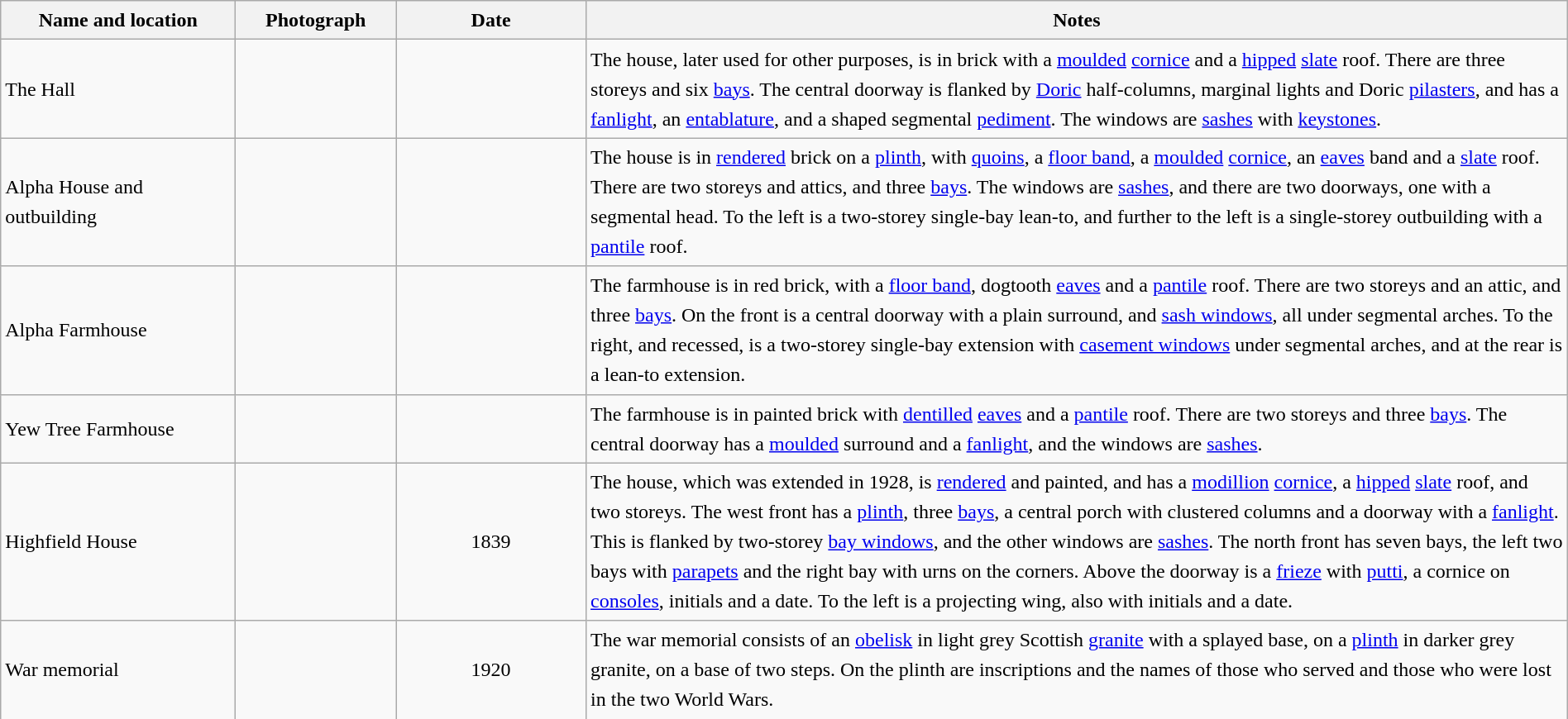<table class="wikitable sortable plainrowheaders" style="width:100%; border:0px; text-align:left; line-height:150%">
<tr>
<th scope="col"  style="width:150px">Name and location</th>
<th scope="col"  style="width:100px" class="unsortable">Photograph</th>
<th scope="col"  style="width:120px">Date</th>
<th scope="col"  style="width:650px" class="unsortable">Notes</th>
</tr>
<tr>
<td>The Hall<br><small></small></td>
<td></td>
<td align="center"></td>
<td>The house, later used for other purposes, is in brick with a <a href='#'>moulded</a> <a href='#'>cornice</a> and a <a href='#'>hipped</a> <a href='#'>slate</a> roof.  There are three storeys and six <a href='#'>bays</a>.  The central doorway is flanked by <a href='#'>Doric</a> half-columns, marginal lights and Doric <a href='#'>pilasters</a>, and has a <a href='#'>fanlight</a>, an <a href='#'>entablature</a>, and a shaped segmental <a href='#'>pediment</a>.  The windows are <a href='#'>sashes</a> with <a href='#'>keystones</a>.</td>
</tr>
<tr>
<td>Alpha House and outbuilding<br><small></small></td>
<td></td>
<td align="center"></td>
<td>The house is in <a href='#'>rendered</a> brick on a <a href='#'>plinth</a>, with <a href='#'>quoins</a>, a <a href='#'>floor band</a>, a <a href='#'>moulded</a> <a href='#'>cornice</a>, an <a href='#'>eaves</a> band and a <a href='#'>slate</a> roof.  There are two storeys and attics, and three <a href='#'>bays</a>.  The windows are <a href='#'>sashes</a>, and there are two doorways, one with a segmental head.  To the left is a two-storey single-bay lean-to, and further to the left is a single-storey outbuilding with a <a href='#'>pantile</a> roof.</td>
</tr>
<tr>
<td>Alpha Farmhouse<br><small></small></td>
<td></td>
<td align="center"></td>
<td>The farmhouse is in red brick, with a <a href='#'>floor band</a>, dogtooth <a href='#'>eaves</a> and a <a href='#'>pantile</a> roof.  There are two storeys and an attic, and three <a href='#'>bays</a>.  On the front is a central doorway with a plain surround, and <a href='#'>sash windows</a>, all under segmental arches.  To the right, and recessed, is a two-storey single-bay extension with <a href='#'>casement windows</a> under segmental arches, and at the rear is a lean-to extension.</td>
</tr>
<tr>
<td>Yew Tree Farmhouse<br><small></small></td>
<td></td>
<td align="center"></td>
<td>The farmhouse is in painted brick with <a href='#'>dentilled</a> <a href='#'>eaves</a> and a <a href='#'>pantile</a> roof.  There are two storeys and three <a href='#'>bays</a>.  The central doorway has a <a href='#'>moulded</a> surround and a <a href='#'>fanlight</a>, and the windows are <a href='#'>sashes</a>.</td>
</tr>
<tr>
<td>Highfield House<br><small></small></td>
<td></td>
<td align="center">1839</td>
<td>The house, which was extended in 1928, is <a href='#'>rendered</a> and painted, and has a <a href='#'>modillion</a> <a href='#'>cornice</a>, a <a href='#'>hipped</a> <a href='#'>slate</a> roof, and two storeys.  The west front has a <a href='#'>plinth</a>, three <a href='#'>bays</a>, a central porch with clustered columns and a doorway with a <a href='#'>fanlight</a>.  This is flanked by two-storey <a href='#'>bay windows</a>, and the other windows are <a href='#'>sashes</a>.  The north front has seven bays, the left two bays with <a href='#'>parapets</a> and the right bay with urns on the corners.  Above the doorway is a <a href='#'>frieze</a> with <a href='#'>putti</a>, a cornice on <a href='#'>consoles</a>, initials and a date.  To the left is a projecting wing, also with initials and a date.</td>
</tr>
<tr>
<td>War memorial<br><small></small></td>
<td></td>
<td align="center">1920</td>
<td>The war memorial consists of an <a href='#'>obelisk</a> in light grey Scottish <a href='#'>granite</a> with a splayed base, on a <a href='#'>plinth</a> in darker grey granite, on a base of two steps.  On the plinth are inscriptions and the names of those who served and those who were lost in the two World Wars.</td>
</tr>
<tr>
</tr>
</table>
